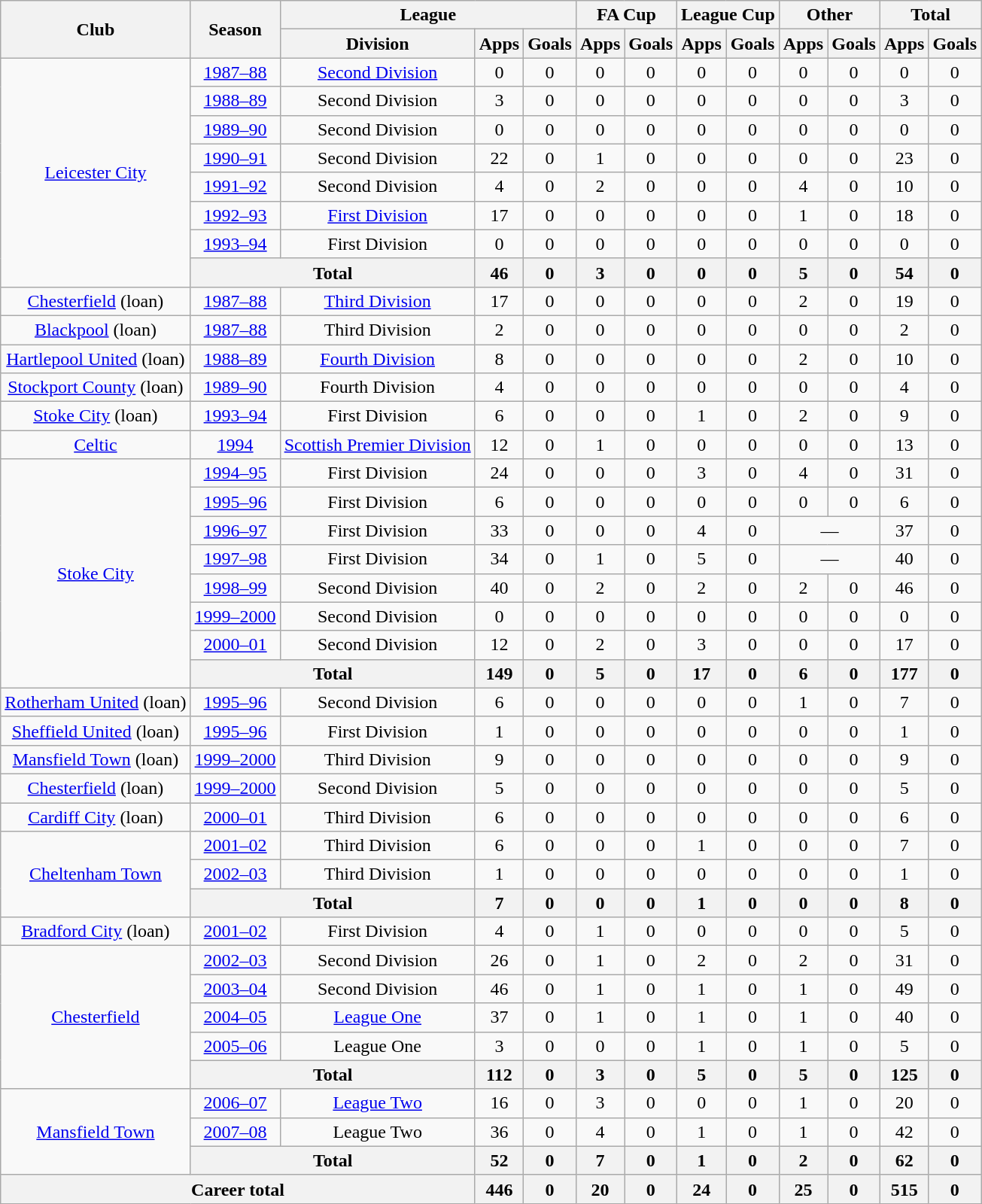<table class="wikitable" style="text-align: center;">
<tr>
<th rowspan="2">Club</th>
<th rowspan="2">Season</th>
<th colspan="3">League</th>
<th colspan="2">FA Cup</th>
<th colspan="2">League Cup</th>
<th colspan="2">Other</th>
<th colspan="2">Total</th>
</tr>
<tr>
<th>Division</th>
<th>Apps</th>
<th>Goals</th>
<th>Apps</th>
<th>Goals</th>
<th>Apps</th>
<th>Goals</th>
<th>Apps</th>
<th>Goals</th>
<th>Apps</th>
<th>Goals</th>
</tr>
<tr>
<td rowspan="8"><a href='#'>Leicester City</a></td>
<td><a href='#'>1987–88</a></td>
<td><a href='#'>Second Division</a></td>
<td>0</td>
<td>0</td>
<td>0</td>
<td>0</td>
<td>0</td>
<td>0</td>
<td>0</td>
<td>0</td>
<td>0</td>
<td>0</td>
</tr>
<tr>
<td><a href='#'>1988–89</a></td>
<td>Second Division</td>
<td>3</td>
<td>0</td>
<td>0</td>
<td>0</td>
<td>0</td>
<td>0</td>
<td>0</td>
<td>0</td>
<td>3</td>
<td>0</td>
</tr>
<tr>
<td><a href='#'>1989–90</a></td>
<td>Second Division</td>
<td>0</td>
<td>0</td>
<td>0</td>
<td>0</td>
<td>0</td>
<td>0</td>
<td>0</td>
<td>0</td>
<td>0</td>
<td>0</td>
</tr>
<tr>
<td><a href='#'>1990–91</a></td>
<td>Second Division</td>
<td>22</td>
<td>0</td>
<td>1</td>
<td>0</td>
<td>0</td>
<td>0</td>
<td>0</td>
<td>0</td>
<td>23</td>
<td>0</td>
</tr>
<tr>
<td><a href='#'>1991–92</a></td>
<td>Second Division</td>
<td>4</td>
<td>0</td>
<td>2</td>
<td>0</td>
<td>0</td>
<td>0</td>
<td>4</td>
<td>0</td>
<td>10</td>
<td>0</td>
</tr>
<tr>
<td><a href='#'>1992–93</a></td>
<td><a href='#'>First Division</a></td>
<td>17</td>
<td>0</td>
<td>0</td>
<td>0</td>
<td>0</td>
<td>0</td>
<td>1</td>
<td>0</td>
<td>18</td>
<td>0</td>
</tr>
<tr>
<td><a href='#'>1993–94</a></td>
<td>First Division</td>
<td>0</td>
<td>0</td>
<td>0</td>
<td>0</td>
<td>0</td>
<td>0</td>
<td>0</td>
<td>0</td>
<td>0</td>
<td>0</td>
</tr>
<tr>
<th colspan="2">Total</th>
<th>46</th>
<th>0</th>
<th>3</th>
<th>0</th>
<th>0</th>
<th>0</th>
<th>5</th>
<th>0</th>
<th>54</th>
<th>0</th>
</tr>
<tr>
<td><a href='#'>Chesterfield</a> (loan)</td>
<td><a href='#'>1987–88</a></td>
<td><a href='#'>Third Division</a></td>
<td>17</td>
<td>0</td>
<td>0</td>
<td>0</td>
<td>0</td>
<td>0</td>
<td>2</td>
<td>0</td>
<td>19</td>
<td>0</td>
</tr>
<tr>
<td><a href='#'>Blackpool</a> (loan)</td>
<td><a href='#'>1987–88</a></td>
<td>Third Division</td>
<td>2</td>
<td>0</td>
<td>0</td>
<td>0</td>
<td>0</td>
<td>0</td>
<td>0</td>
<td>0</td>
<td>2</td>
<td>0</td>
</tr>
<tr>
<td><a href='#'>Hartlepool United</a> (loan)</td>
<td><a href='#'>1988–89</a></td>
<td><a href='#'>Fourth Division</a></td>
<td>8</td>
<td>0</td>
<td>0</td>
<td>0</td>
<td>0</td>
<td>0</td>
<td>2</td>
<td>0</td>
<td>10</td>
<td>0</td>
</tr>
<tr>
<td><a href='#'>Stockport County</a> (loan)</td>
<td><a href='#'>1989–90</a></td>
<td>Fourth Division</td>
<td>4</td>
<td>0</td>
<td>0</td>
<td>0</td>
<td>0</td>
<td>0</td>
<td>0</td>
<td>0</td>
<td>4</td>
<td>0</td>
</tr>
<tr>
<td><a href='#'>Stoke City</a> (loan)</td>
<td><a href='#'>1993–94</a></td>
<td>First Division</td>
<td>6</td>
<td>0</td>
<td>0</td>
<td>0</td>
<td>1</td>
<td>0</td>
<td>2</td>
<td>0</td>
<td>9</td>
<td>0</td>
</tr>
<tr>
<td><a href='#'>Celtic</a></td>
<td><a href='#'>1994</a></td>
<td><a href='#'>Scottish Premier Division</a></td>
<td>12</td>
<td>0</td>
<td>1</td>
<td>0</td>
<td>0</td>
<td>0</td>
<td>0</td>
<td>0</td>
<td>13</td>
<td>0</td>
</tr>
<tr>
<td rowspan="8"><a href='#'>Stoke City</a></td>
<td><a href='#'>1994–95</a></td>
<td>First Division</td>
<td>24</td>
<td>0</td>
<td>0</td>
<td>0</td>
<td>3</td>
<td>0</td>
<td>4</td>
<td>0</td>
<td>31</td>
<td>0</td>
</tr>
<tr>
<td><a href='#'>1995–96</a></td>
<td>First Division</td>
<td>6</td>
<td>0</td>
<td>0</td>
<td>0</td>
<td>0</td>
<td>0</td>
<td>0</td>
<td>0</td>
<td>6</td>
<td>0</td>
</tr>
<tr>
<td><a href='#'>1996–97</a></td>
<td>First Division</td>
<td>33</td>
<td>0</td>
<td>0</td>
<td>0</td>
<td>4</td>
<td>0</td>
<td colspan=2>—</td>
<td>37</td>
<td>0</td>
</tr>
<tr>
<td><a href='#'>1997–98</a></td>
<td>First Division</td>
<td>34</td>
<td>0</td>
<td>1</td>
<td>0</td>
<td>5</td>
<td>0</td>
<td colspan=2>—</td>
<td>40</td>
<td>0</td>
</tr>
<tr>
<td><a href='#'>1998–99</a></td>
<td>Second Division</td>
<td>40</td>
<td>0</td>
<td>2</td>
<td>0</td>
<td>2</td>
<td>0</td>
<td>2</td>
<td>0</td>
<td>46</td>
<td>0</td>
</tr>
<tr>
<td><a href='#'>1999–2000</a></td>
<td>Second Division</td>
<td>0</td>
<td>0</td>
<td>0</td>
<td>0</td>
<td>0</td>
<td>0</td>
<td>0</td>
<td>0</td>
<td>0</td>
<td>0</td>
</tr>
<tr>
<td><a href='#'>2000–01</a></td>
<td>Second Division</td>
<td>12</td>
<td>0</td>
<td>2</td>
<td>0</td>
<td>3</td>
<td>0</td>
<td>0</td>
<td>0</td>
<td>17</td>
<td>0</td>
</tr>
<tr>
<th colspan="2">Total</th>
<th>149</th>
<th>0</th>
<th>5</th>
<th>0</th>
<th>17</th>
<th>0</th>
<th>6</th>
<th>0</th>
<th>177</th>
<th>0</th>
</tr>
<tr>
<td><a href='#'>Rotherham United</a> (loan)</td>
<td><a href='#'>1995–96</a></td>
<td>Second Division</td>
<td>6</td>
<td>0</td>
<td>0</td>
<td>0</td>
<td>0</td>
<td>0</td>
<td>1</td>
<td>0</td>
<td>7</td>
<td>0</td>
</tr>
<tr>
<td><a href='#'>Sheffield United</a> (loan)</td>
<td><a href='#'>1995–96</a></td>
<td>First Division</td>
<td>1</td>
<td>0</td>
<td>0</td>
<td>0</td>
<td>0</td>
<td>0</td>
<td>0</td>
<td>0</td>
<td>1</td>
<td>0</td>
</tr>
<tr>
<td><a href='#'>Mansfield Town</a> (loan)</td>
<td><a href='#'>1999–2000</a></td>
<td>Third Division</td>
<td>9</td>
<td>0</td>
<td>0</td>
<td>0</td>
<td>0</td>
<td>0</td>
<td>0</td>
<td>0</td>
<td>9</td>
<td>0</td>
</tr>
<tr>
<td><a href='#'>Chesterfield</a> (loan)</td>
<td><a href='#'>1999–2000</a></td>
<td>Second Division</td>
<td>5</td>
<td>0</td>
<td>0</td>
<td>0</td>
<td>0</td>
<td>0</td>
<td>0</td>
<td>0</td>
<td>5</td>
<td>0</td>
</tr>
<tr>
<td><a href='#'>Cardiff City</a> (loan)</td>
<td><a href='#'>2000–01</a></td>
<td>Third Division</td>
<td>6</td>
<td>0</td>
<td>0</td>
<td>0</td>
<td>0</td>
<td>0</td>
<td>0</td>
<td>0</td>
<td>6</td>
<td>0</td>
</tr>
<tr>
<td rowspan="3"><a href='#'>Cheltenham Town</a></td>
<td><a href='#'>2001–02</a></td>
<td>Third Division</td>
<td>6</td>
<td>0</td>
<td>0</td>
<td>0</td>
<td>1</td>
<td>0</td>
<td>0</td>
<td>0</td>
<td>7</td>
<td>0</td>
</tr>
<tr>
<td><a href='#'>2002–03</a></td>
<td>Third Division</td>
<td>1</td>
<td>0</td>
<td>0</td>
<td>0</td>
<td>0</td>
<td>0</td>
<td>0</td>
<td>0</td>
<td>1</td>
<td>0</td>
</tr>
<tr>
<th colspan="2">Total</th>
<th>7</th>
<th>0</th>
<th>0</th>
<th>0</th>
<th>1</th>
<th>0</th>
<th>0</th>
<th>0</th>
<th>8</th>
<th>0</th>
</tr>
<tr>
<td><a href='#'>Bradford City</a> (loan)</td>
<td><a href='#'>2001–02</a></td>
<td>First Division</td>
<td>4</td>
<td>0</td>
<td>1</td>
<td>0</td>
<td>0</td>
<td>0</td>
<td>0</td>
<td>0</td>
<td>5</td>
<td>0</td>
</tr>
<tr>
<td rowspan="5"><a href='#'>Chesterfield</a></td>
<td><a href='#'>2002–03</a></td>
<td>Second Division</td>
<td>26</td>
<td>0</td>
<td>1</td>
<td>0</td>
<td>2</td>
<td>0</td>
<td>2</td>
<td>0</td>
<td>31</td>
<td>0</td>
</tr>
<tr>
<td><a href='#'>2003–04</a></td>
<td>Second Division</td>
<td>46</td>
<td>0</td>
<td>1</td>
<td>0</td>
<td>1</td>
<td>0</td>
<td>1</td>
<td>0</td>
<td>49</td>
<td>0</td>
</tr>
<tr>
<td><a href='#'>2004–05</a></td>
<td><a href='#'>League One</a></td>
<td>37</td>
<td>0</td>
<td>1</td>
<td>0</td>
<td>1</td>
<td>0</td>
<td>1</td>
<td>0</td>
<td>40</td>
<td>0</td>
</tr>
<tr>
<td><a href='#'>2005–06</a></td>
<td>League One</td>
<td>3</td>
<td>0</td>
<td>0</td>
<td>0</td>
<td>1</td>
<td>0</td>
<td>1</td>
<td>0</td>
<td>5</td>
<td>0</td>
</tr>
<tr>
<th colspan="2">Total</th>
<th>112</th>
<th>0</th>
<th>3</th>
<th>0</th>
<th>5</th>
<th>0</th>
<th>5</th>
<th>0</th>
<th>125</th>
<th>0</th>
</tr>
<tr>
<td rowspan="3"><a href='#'>Mansfield Town</a></td>
<td><a href='#'>2006–07</a></td>
<td><a href='#'>League Two</a></td>
<td>16</td>
<td>0</td>
<td>3</td>
<td>0</td>
<td>0</td>
<td>0</td>
<td>1</td>
<td>0</td>
<td>20</td>
<td>0</td>
</tr>
<tr>
<td><a href='#'>2007–08</a></td>
<td>League Two</td>
<td>36</td>
<td>0</td>
<td>4</td>
<td>0</td>
<td>1</td>
<td>0</td>
<td>1</td>
<td>0</td>
<td>42</td>
<td>0</td>
</tr>
<tr>
<th colspan="2">Total</th>
<th>52</th>
<th>0</th>
<th>7</th>
<th>0</th>
<th>1</th>
<th>0</th>
<th>2</th>
<th>0</th>
<th>62</th>
<th>0</th>
</tr>
<tr>
<th colspan="3">Career total</th>
<th>446</th>
<th>0</th>
<th>20</th>
<th>0</th>
<th>24</th>
<th>0</th>
<th>25</th>
<th>0</th>
<th>515</th>
<th>0</th>
</tr>
</table>
